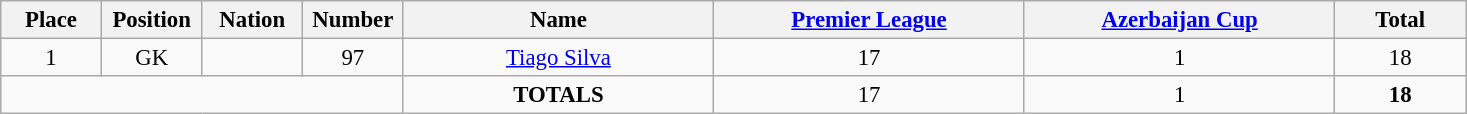<table class="wikitable" style="font-size: 95%; text-align: center;">
<tr>
<th width=60>Place</th>
<th width=60>Position</th>
<th width=60>Nation</th>
<th width=60>Number</th>
<th width=200>Name</th>
<th width=200><a href='#'>Premier League</a></th>
<th width=200><a href='#'>Azerbaijan Cup</a></th>
<th width=80><strong>Total</strong></th>
</tr>
<tr>
<td>1</td>
<td>GK</td>
<td></td>
<td>97</td>
<td><a href='#'>Tiago Silva</a></td>
<td>17</td>
<td>1</td>
<td>18</td>
</tr>
<tr>
<td colspan="4"></td>
<td><strong>TOTALS</strong></td>
<td>17</td>
<td>1</td>
<td><strong>18</strong></td>
</tr>
</table>
